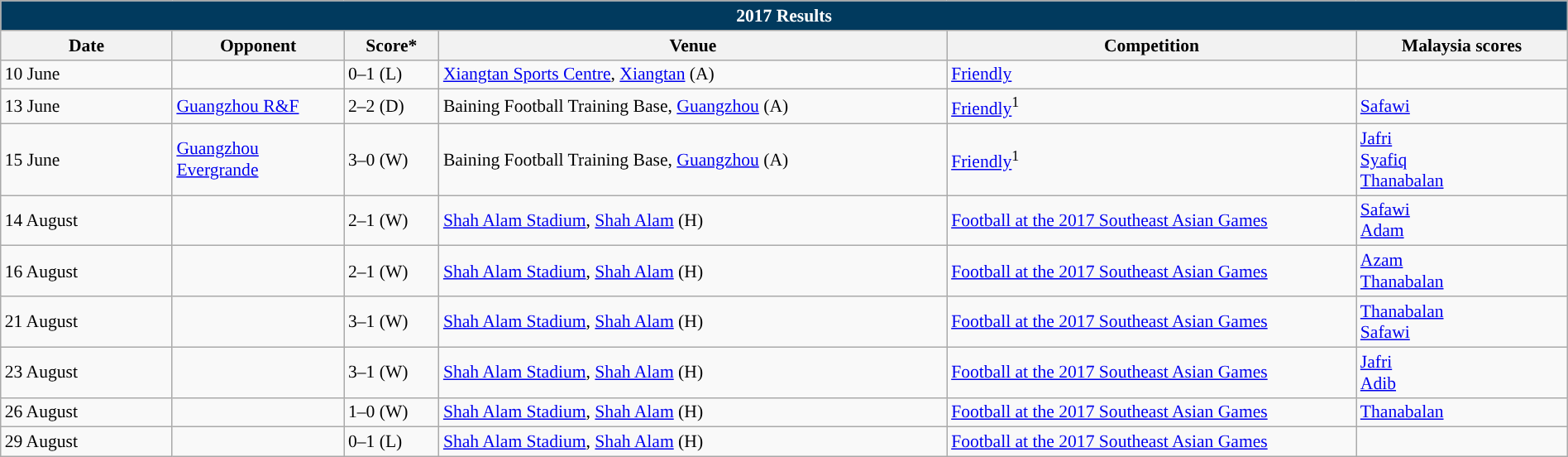<table class="wikitable" width=100% style="text-align:left;font-size:90%;">
<tr>
<th colspan=9 style="background: #013A5E; color: #FFFFFF;">2017 Results</th>
</tr>
<tr>
<th width=80>Date</th>
<th width=80>Opponent</th>
<th width=20>Score*</th>
<th width=250>Venue</th>
<th width=200>Competition</th>
<th width=100>Malaysia scores</th>
</tr>
<tr>
<td>10 June</td>
<td></td>
<td>0–1 (L)</td>
<td><a href='#'>Xiangtan Sports Centre</a>, <a href='#'>Xiangtan</a> (A)</td>
<td><a href='#'>Friendly</a></td>
<td></td>
</tr>
<tr>
<td>13 June</td>
<td> <a href='#'>Guangzhou R&F</a> </td>
<td>2–2 (D)</td>
<td>Baining Football Training Base, <a href='#'>Guangzhou</a> (A)</td>
<td><a href='#'>Friendly</a><sup>1</sup></td>
<td><a href='#'>Safawi</a> </td>
</tr>
<tr>
<td>15 June</td>
<td> <a href='#'>Guangzhou Evergrande</a> </td>
<td>3–0 (W)</td>
<td>Baining Football Training Base, <a href='#'>Guangzhou</a> (A)</td>
<td><a href='#'>Friendly</a><sup>1</sup></td>
<td><a href='#'>Jafri</a> <br><a href='#'>Syafiq</a> <br><a href='#'>Thanabalan</a> </td>
</tr>
<tr>
<td>14 August</td>
<td></td>
<td>2–1 (W)</td>
<td><a href='#'>Shah Alam Stadium</a>, <a href='#'>Shah Alam</a> (H)</td>
<td><a href='#'>Football at the 2017 Southeast Asian Games</a></td>
<td><a href='#'>Safawi</a> <br><a href='#'>Adam</a> </td>
</tr>
<tr>
<td>16 August</td>
<td></td>
<td>2–1 (W)</td>
<td><a href='#'>Shah Alam Stadium</a>, <a href='#'>Shah Alam</a> (H)</td>
<td><a href='#'>Football at the 2017 Southeast Asian Games</a></td>
<td><a href='#'>Azam</a> <br><a href='#'>Thanabalan</a> </td>
</tr>
<tr>
<td>21 August</td>
<td></td>
<td>3–1 (W)</td>
<td><a href='#'>Shah Alam Stadium</a>, <a href='#'>Shah Alam</a> (H)</td>
<td><a href='#'>Football at the 2017 Southeast Asian Games</a></td>
<td><a href='#'>Thanabalan</a> <br><a href='#'>Safawi</a> </td>
</tr>
<tr>
<td>23 August</td>
<td></td>
<td>3–1 (W)</td>
<td><a href='#'>Shah Alam Stadium</a>, <a href='#'>Shah Alam</a> (H)</td>
<td><a href='#'>Football at the 2017 Southeast Asian Games</a></td>
<td><a href='#'>Jafri</a> <br><a href='#'>Adib</a> </td>
</tr>
<tr>
<td>26 August</td>
<td></td>
<td>1–0 (W)</td>
<td><a href='#'>Shah Alam Stadium</a>, <a href='#'>Shah Alam</a> (H)</td>
<td><a href='#'>Football at the 2017 Southeast Asian Games</a></td>
<td><a href='#'>Thanabalan</a> </td>
</tr>
<tr>
<td>29 August</td>
<td></td>
<td>0–1 (L)</td>
<td><a href='#'>Shah Alam Stadium</a>, <a href='#'>Shah Alam</a> (H)</td>
<td><a href='#'>Football at the 2017 Southeast Asian Games</a></td>
<td></td>
</tr>
</table>
